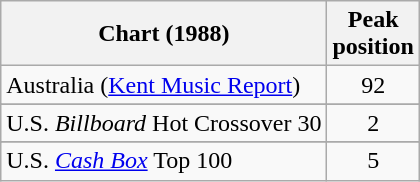<table class="wikitable">
<tr>
<th>Chart (1988)</th>
<th>Peak<br>position</th>
</tr>
<tr>
<td>Australia (<a href='#'>Kent Music Report</a>)</td>
<td style="text-align:center;">92</td>
</tr>
<tr>
</tr>
<tr>
</tr>
<tr>
</tr>
<tr>
</tr>
<tr>
<td>U.S. <em>Billboard</em> Hot Crossover 30</td>
<td align="center">2</td>
</tr>
<tr>
</tr>
<tr>
<td>U.S. <a href='#'><em>Cash Box</em></a> Top 100</td>
<td align="center">5</td>
</tr>
</table>
